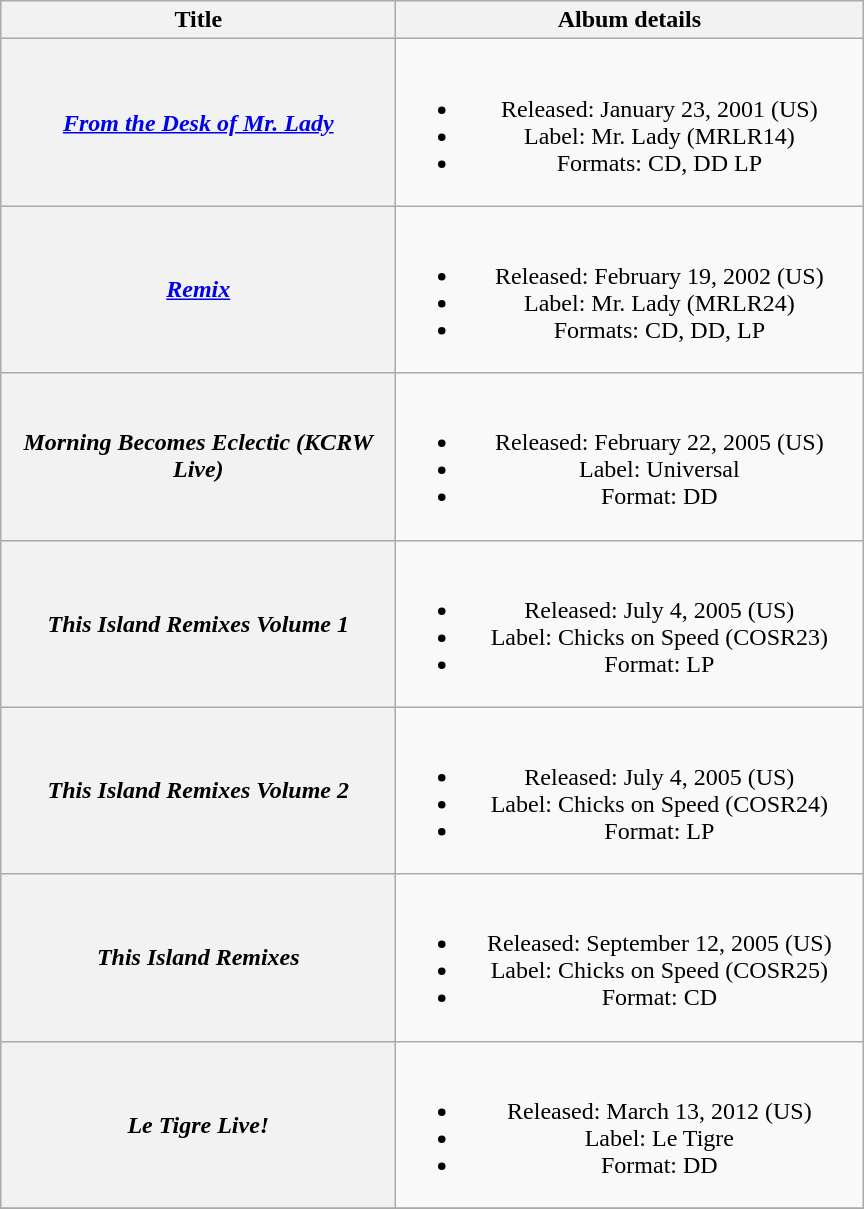<table class="wikitable plainrowheaders" style="text-align:center;">
<tr>
<th scope="col" style="width:16em;">Title</th>
<th scope="col" style="width:19em;">Album details</th>
</tr>
<tr>
<th scope="row"><em><a href='#'>From the Desk of Mr. Lady</a></em></th>
<td><br><ul><li>Released: January 23, 2001 <span>(US)</span></li><li>Label: Mr. Lady <span>(MRLR14)</span></li><li>Formats: CD, DD LP</li></ul></td>
</tr>
<tr>
<th scope="row"><em><a href='#'>Remix</a></em></th>
<td><br><ul><li>Released: February 19, 2002 <span>(US)</span></li><li>Label: Mr. Lady <span>(MRLR24)</span></li><li>Formats: CD, DD, LP</li></ul></td>
</tr>
<tr>
<th scope="row"><em>Morning Becomes Eclectic (KCRW Live)</em></th>
<td><br><ul><li>Released: February 22, 2005 <span>(US)</span></li><li>Label: Universal</li><li>Format: DD</li></ul></td>
</tr>
<tr>
<th scope="row"><em>This Island Remixes Volume 1</em></th>
<td><br><ul><li>Released: July 4, 2005 <span>(US)</span></li><li>Label: Chicks on Speed <span>(COSR23)</span></li><li>Format: LP</li></ul></td>
</tr>
<tr>
<th scope="row"><em>This Island Remixes Volume 2</em></th>
<td><br><ul><li>Released: July 4, 2005 <span>(US)</span></li><li>Label: Chicks on Speed <span>(COSR24)</span></li><li>Format: LP</li></ul></td>
</tr>
<tr>
<th scope="row"><em>This Island Remixes</em></th>
<td><br><ul><li>Released: September 12, 2005 <span>(US)</span></li><li>Label: Chicks on Speed <span>(COSR25)</span></li><li>Format: CD</li></ul></td>
</tr>
<tr>
<th scope="row"><em>Le Tigre Live!</em></th>
<td><br><ul><li>Released: March 13, 2012 <span>(US)</span></li><li>Label: Le Tigre</li><li>Format: DD</li></ul></td>
</tr>
<tr>
</tr>
</table>
